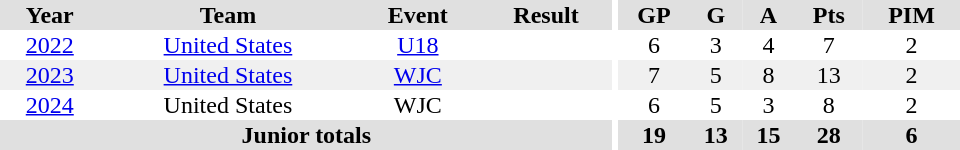<table border="0" cellpadding="1" cellspacing="0" ID="Table3" style="text-align:center; width:40em">
<tr bgcolor="#e0e0e0">
<th>Year</th>
<th>Team</th>
<th>Event</th>
<th>Result</th>
<th rowspan="99" bgcolor="#ffffff"></th>
<th>GP</th>
<th>G</th>
<th>A</th>
<th>Pts</th>
<th>PIM</th>
</tr>
<tr>
<td><a href='#'>2022</a></td>
<td><a href='#'>United States</a></td>
<td><a href='#'>U18</a></td>
<td></td>
<td>6</td>
<td>3</td>
<td>4</td>
<td>7</td>
<td>2</td>
</tr>
<tr bgcolor="#f0f0f0">
<td><a href='#'>2023</a></td>
<td><a href='#'>United States</a></td>
<td><a href='#'>WJC</a></td>
<td></td>
<td>7</td>
<td>5</td>
<td>8</td>
<td>13</td>
<td>2</td>
</tr>
<tr>
<td><a href='#'>2024</a></td>
<td>United States</td>
<td>WJC</td>
<td></td>
<td>6</td>
<td>5</td>
<td>3</td>
<td>8</td>
<td>2</td>
</tr>
<tr bgcolor="#e0e0e0">
<th colspan="4">Junior totals</th>
<th>19</th>
<th>13</th>
<th>15</th>
<th>28</th>
<th>6</th>
</tr>
</table>
